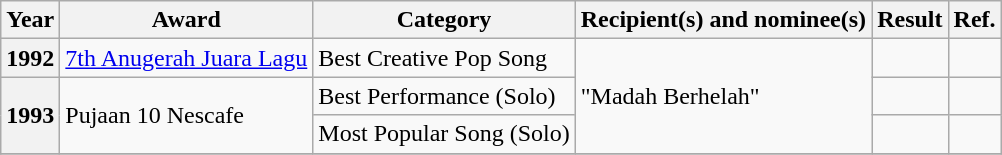<table class="wikitable sortable">
<tr>
<th scope="row">Year</th>
<th scope="row">Award</th>
<th scope="row">Category</th>
<th scope="col">Recipient(s) and nominee(s)</th>
<th scope="row">Result</th>
<th scope="row">Ref.</th>
</tr>
<tr>
<th scope="row">1992</th>
<td><a href='#'>7th Anugerah Juara Lagu</a></td>
<td>Best Creative Pop Song</td>
<td rowspan="3">"Madah Berhelah"</td>
<td></td>
<td align="center"></td>
</tr>
<tr>
<th rowspan="2" scope="row">1993</th>
<td rowspan="2">Pujaan 10 Nescafe</td>
<td>Best Performance (Solo)</td>
<td></td>
<td align="center"></td>
</tr>
<tr>
<td>Most Popular Song (Solo)</td>
<td></td>
<td align="center"></td>
</tr>
<tr>
</tr>
</table>
